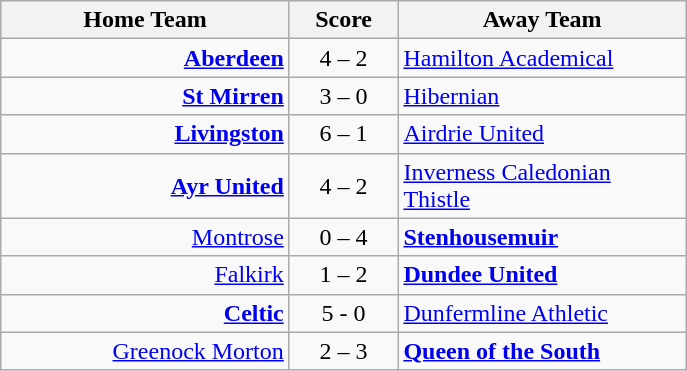<table class="wikitable" style="border-collapse: collapse;">
<tr>
<th align="right" width="185">Home Team</th>
<th align="center" width="65"> Score </th>
<th align="left" width="185">Away Team</th>
</tr>
<tr>
<td style="text-align: right;"><strong><a href='#'>Aberdeen</a></strong></td>
<td style="text-align: center;">4 – 2</td>
<td style="text-align: left;"><a href='#'>Hamilton Academical</a></td>
</tr>
<tr |->
<td style="text-align: right;"><strong><a href='#'>St Mirren</a></strong></td>
<td style="text-align: center;">3 – 0</td>
<td style="text-align: left;"><a href='#'>Hibernian</a></td>
</tr>
<tr>
<td style="text-align: right;"><strong><a href='#'>Livingston</a></strong></td>
<td style="text-align: center;">6 – 1</td>
<td style="text-align: left;"><a href='#'>Airdrie United</a></td>
</tr>
<tr>
<td style="text-align: right;"><strong><a href='#'>Ayr United</a></strong></td>
<td style="text-align: center;">4 – 2</td>
<td style="text-align: left;"><a href='#'>Inverness Caledonian Thistle</a></td>
</tr>
<tr>
<td style="text-align: right;"><a href='#'>Montrose</a></td>
<td style="text-align: center;">0 – 4</td>
<td style="text-align: left;"><strong><a href='#'>Stenhousemuir</a></strong></td>
</tr>
<tr>
<td style="text-align: right;"><a href='#'>Falkirk</a></td>
<td style="text-align: center;">1 – 2 </td>
<td style="text-align: left;"><strong><a href='#'>Dundee United</a></strong></td>
</tr>
<tr>
<td style="text-align: right;"><strong><a href='#'>Celtic</a></strong></td>
<td style="text-align: center;">5 - 0</td>
<td style="text-align: left;"><a href='#'>Dunfermline Athletic</a></td>
</tr>
<tr>
<td style="text-align: right;"><a href='#'>Greenock Morton</a></td>
<td style="text-align: center;">2 – 3 </td>
<td style="text-align: left;"><strong><a href='#'>Queen of the South</a></strong></td>
</tr>
</table>
